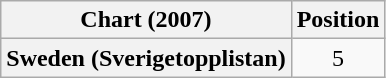<table class="wikitable plainrowheaders" style="text-align:center">
<tr>
<th>Chart (2007)</th>
<th>Position</th>
</tr>
<tr>
<th scope="row">Sweden (Sverigetopplistan)</th>
<td>5</td>
</tr>
</table>
